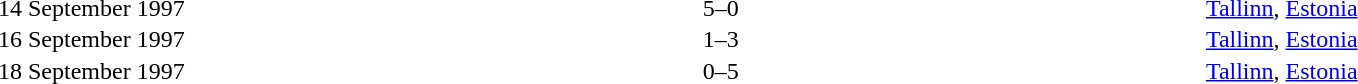<table cellspacing=1 width=85%>
<tr>
<th width=15%></th>
<th width=25%></th>
<th width=10%></th>
<th width=25%></th>
<th width=25%></th>
</tr>
<tr>
<td>14 September 1997</td>
<td align=right></td>
<td align=center>5–0</td>
<td></td>
<td><a href='#'>Tallinn</a>, <a href='#'>Estonia</a></td>
</tr>
<tr>
<td>16 September 1997</td>
<td align=right></td>
<td align=center>1–3</td>
<td></td>
<td><a href='#'>Tallinn</a>, <a href='#'>Estonia</a></td>
</tr>
<tr>
<td>18 September 1997</td>
<td align=right></td>
<td align=center>0–5</td>
<td></td>
<td><a href='#'>Tallinn</a>, <a href='#'>Estonia</a></td>
</tr>
</table>
